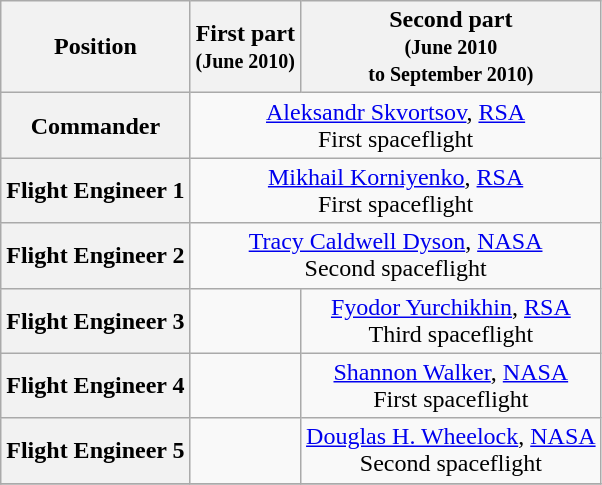<table class="wikitable">
<tr>
<th>Position</th>
<th>First part<br><small>(June 2010)</small></th>
<th>Second part<br><small>(June 2010<br> to September 2010)</small></th>
</tr>
<tr>
<th>Commander</th>
<td colspan=2 align=center> <a href='#'>Aleksandr Skvortsov</a>, <a href='#'>RSA</a><br>First spaceflight</td>
</tr>
<tr>
<th>Flight Engineer 1</th>
<td colspan=2 align=center> <a href='#'>Mikhail Korniyenko</a>, <a href='#'>RSA</a><br>First spaceflight</td>
</tr>
<tr>
<th>Flight Engineer 2</th>
<td colspan=2 align=center> <a href='#'>Tracy Caldwell Dyson</a>, <a href='#'>NASA</a><br>Second spaceflight</td>
</tr>
<tr>
<th>Flight Engineer 3</th>
<td></td>
<td colspan=1 align=center> <a href='#'>Fyodor Yurchikhin</a>, <a href='#'>RSA</a><br>Third spaceflight</td>
</tr>
<tr>
<th>Flight Engineer 4</th>
<td></td>
<td colspan=1 align=center> <a href='#'>Shannon Walker</a>, <a href='#'>NASA</a><br>First spaceflight</td>
</tr>
<tr>
<th>Flight Engineer 5</th>
<td></td>
<td colspan=1 align=center> <a href='#'>Douglas H. Wheelock</a>, <a href='#'>NASA</a><br>Second spaceflight</td>
</tr>
<tr>
</tr>
</table>
